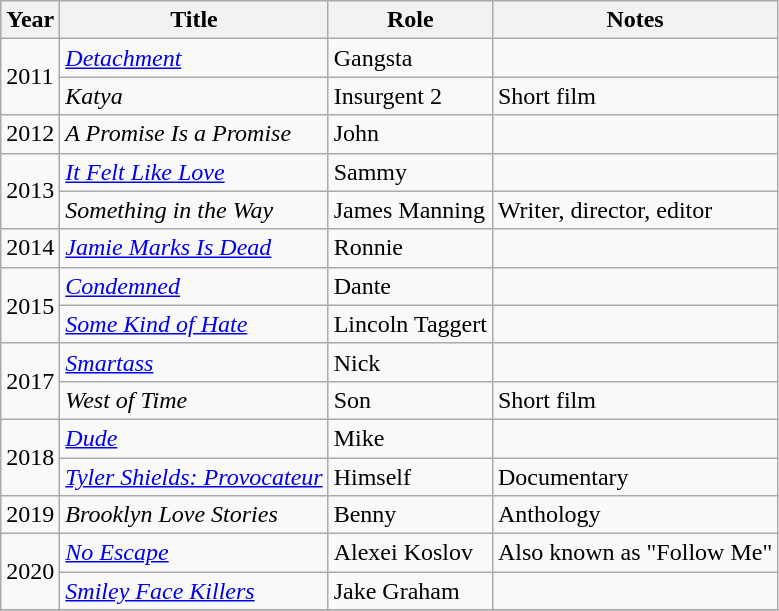<table class="wikitable">
<tr>
<th>Year</th>
<th>Title</th>
<th>Role</th>
<th>Notes</th>
</tr>
<tr>
<td rowspan=2>2011</td>
<td><em><a href='#'>Detachment</a></em></td>
<td>Gangsta</td>
<td></td>
</tr>
<tr>
<td><em>Katya</em></td>
<td>Insurgent 2</td>
<td>Short film</td>
</tr>
<tr>
<td>2012</td>
<td><em>A Promise Is a Promise</em></td>
<td>John</td>
<td></td>
</tr>
<tr>
<td rowspan=2>2013</td>
<td><em><a href='#'>It Felt Like Love</a></em></td>
<td>Sammy</td>
<td></td>
</tr>
<tr>
<td><em>Something in the Way</em></td>
<td>James Manning</td>
<td>Writer, director, editor</td>
</tr>
<tr>
<td>2014</td>
<td><em><a href='#'>Jamie Marks Is Dead</a></em></td>
<td>Ronnie</td>
<td></td>
</tr>
<tr>
<td rowspan=2>2015</td>
<td><em><a href='#'>Condemned</a></em></td>
<td>Dante</td>
<td></td>
</tr>
<tr>
<td><em><a href='#'>Some Kind of Hate</a></em></td>
<td>Lincoln Taggert</td>
<td></td>
</tr>
<tr>
<td rowspan=2>2017</td>
<td><em><a href='#'>Smartass</a></em></td>
<td>Nick</td>
<td></td>
</tr>
<tr>
<td><em>West of Time</em></td>
<td>Son</td>
<td>Short film</td>
</tr>
<tr>
<td rowspan=2>2018</td>
<td><em><a href='#'>Dude</a></em></td>
<td>Mike</td>
<td></td>
</tr>
<tr>
<td><em> <a href='#'>Tyler Shields: Provocateur</a></em></td>
<td>Himself</td>
<td>Documentary</td>
</tr>
<tr>
<td>2019</td>
<td><em>Brooklyn Love Stories</em></td>
<td>Benny</td>
<td>Anthology</td>
</tr>
<tr>
<td rowspan="2">2020</td>
<td><em><a href='#'>No Escape</a></em></td>
<td>Alexei Koslov</td>
<td>Also known as "Follow Me"</td>
</tr>
<tr>
<td><em><a href='#'>Smiley Face Killers</a></em></td>
<td>Jake Graham</td>
<td></td>
</tr>
<tr>
</tr>
</table>
